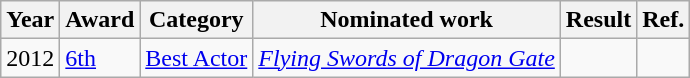<table class="wikitable">
<tr>
<th>Year</th>
<th>Award</th>
<th>Category</th>
<th>Nominated work</th>
<th>Result</th>
<th>Ref.</th>
</tr>
<tr>
<td>2012</td>
<td><a href='#'>6th</a></td>
<td><a href='#'>Best Actor</a></td>
<td><em><a href='#'>Flying Swords of Dragon Gate</a></em></td>
<td></td>
<td></td>
</tr>
</table>
